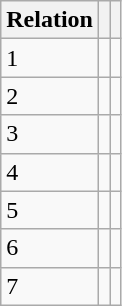<table class="wikitable">
<tr>
<th>Relation</th>
<th></th>
<th></th>
</tr>
<tr>
<td>1</td>
<td></td>
<td></td>
</tr>
<tr>
<td>2</td>
<td></td>
<td></td>
</tr>
<tr>
<td>3</td>
<td></td>
<td></td>
</tr>
<tr>
<td>4</td>
<td></td>
<td></td>
</tr>
<tr>
<td>5</td>
<td></td>
<td></td>
</tr>
<tr>
<td>6</td>
<td></td>
<td></td>
</tr>
<tr>
<td>7</td>
<td></td>
<td></td>
</tr>
</table>
